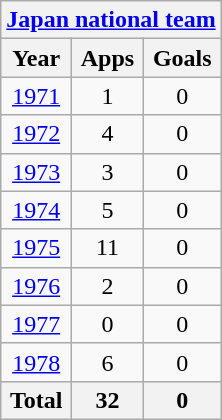<table class="wikitable" style="text-align:center">
<tr>
<th colspan=3><a href='#'>Japan national team</a></th>
</tr>
<tr>
<th>Year</th>
<th>Apps</th>
<th>Goals</th>
</tr>
<tr>
<td><a href='#'>1971</a></td>
<td>1</td>
<td>0</td>
</tr>
<tr>
<td><a href='#'>1972</a></td>
<td>4</td>
<td>0</td>
</tr>
<tr>
<td><a href='#'>1973</a></td>
<td>3</td>
<td>0</td>
</tr>
<tr>
<td><a href='#'>1974</a></td>
<td>5</td>
<td>0</td>
</tr>
<tr>
<td><a href='#'>1975</a></td>
<td>11</td>
<td>0</td>
</tr>
<tr>
<td><a href='#'>1976</a></td>
<td>2</td>
<td>0</td>
</tr>
<tr>
<td><a href='#'>1977</a></td>
<td>0</td>
<td>0</td>
</tr>
<tr>
<td><a href='#'>1978</a></td>
<td>6</td>
<td>0</td>
</tr>
<tr>
<th>Total</th>
<th>32</th>
<th>0</th>
</tr>
</table>
